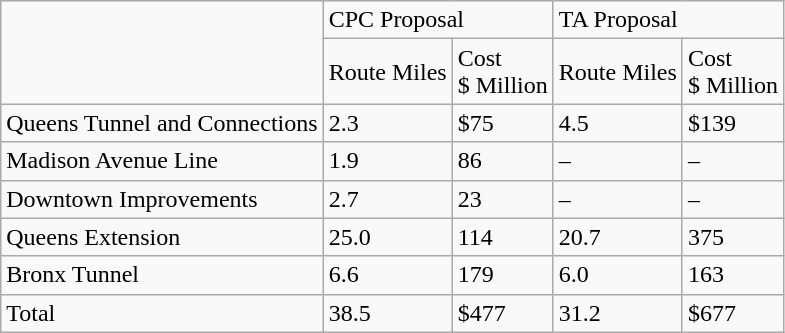<table class=wikitable>
<tr>
<td rowspan="2"></td>
<td colspan="2">CPC Proposal</td>
<td colspan="2">TA Proposal</td>
</tr>
<tr>
<td>Route Miles</td>
<td>Cost<br>$ Million</td>
<td>Route Miles</td>
<td>Cost<br>$ Million</td>
</tr>
<tr>
<td>Queens Tunnel and Connections</td>
<td>2.3</td>
<td>$75</td>
<td>4.5</td>
<td>$139</td>
</tr>
<tr>
<td>Madison Avenue Line</td>
<td>1.9</td>
<td>86</td>
<td>–</td>
<td>–</td>
</tr>
<tr>
<td>Downtown Improvements</td>
<td>2.7</td>
<td>23</td>
<td>–</td>
<td>–</td>
</tr>
<tr>
<td>Queens Extension</td>
<td>25.0</td>
<td>114</td>
<td>20.7</td>
<td>375</td>
</tr>
<tr>
<td>Bronx Tunnel</td>
<td>6.6</td>
<td>179</td>
<td>6.0</td>
<td>163</td>
</tr>
<tr>
<td>Total</td>
<td>38.5</td>
<td>$477</td>
<td>31.2</td>
<td>$677</td>
</tr>
</table>
